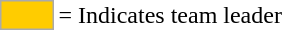<table>
<tr>
<td style="background-color:#FFCC00; border:1px solid #aaaaaa; width:2em;"></td>
<td>= Indicates team leader</td>
</tr>
</table>
